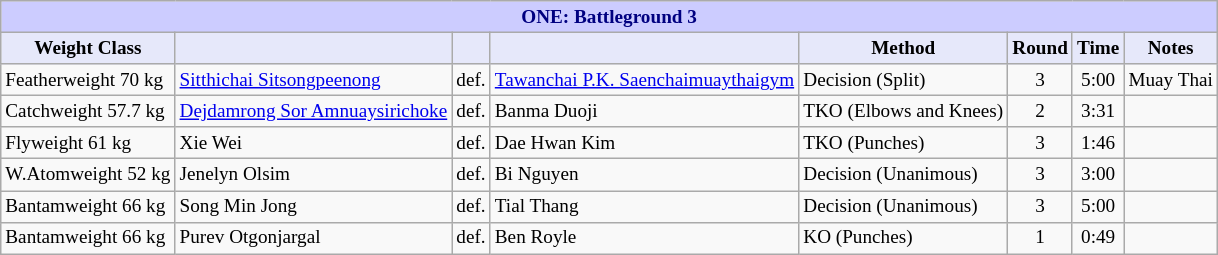<table class="wikitable" style="font-size: 80%;">
<tr>
<th colspan="8" style="background-color: #ccf; color: #000080; text-align: center;"><strong>ONE: Battleground 3</strong></th>
</tr>
<tr>
<th colspan="1" style="background-color: #E6E8FA; color: #000000; text-align: center;">Weight Class</th>
<th colspan="1" style="background-color: #E6E8FA; color: #000000; text-align: center;"></th>
<th colspan="1" style="background-color: #E6E8FA; color: #000000; text-align: center;"></th>
<th colspan="1" style="background-color: #E6E8FA; color: #000000; text-align: center;"></th>
<th colspan="1" style="background-color: #E6E8FA; color: #000000; text-align: center;">Method</th>
<th colspan="1" style="background-color: #E6E8FA; color: #000000; text-align: center;">Round</th>
<th colspan="1" style="background-color: #E6E8FA; color: #000000; text-align: center;">Time</th>
<th colspan="1" style="background-color: #E6E8FA; color: #000000; text-align: center;">Notes</th>
</tr>
<tr>
<td>Featherweight 70 kg</td>
<td> <a href='#'>Sitthichai Sitsongpeenong</a></td>
<td>def.</td>
<td> <a href='#'>Tawanchai P.K. Saenchaimuaythaigym</a></td>
<td>Decision (Split)</td>
<td align=center>3</td>
<td align=center>5:00</td>
<td>Muay Thai</td>
</tr>
<tr>
<td>Catchweight 57.7 kg</td>
<td> <a href='#'>Dejdamrong Sor Amnuaysirichoke</a></td>
<td>def.</td>
<td> Banma Duoji</td>
<td>TKO (Elbows and Knees)</td>
<td align=center>2</td>
<td align=center>3:31</td>
<td></td>
</tr>
<tr>
<td>Flyweight 61 kg</td>
<td> Xie Wei</td>
<td>def.</td>
<td> Dae Hwan Kim</td>
<td>TKO (Punches)</td>
<td align=center>3</td>
<td align=center>1:46</td>
<td></td>
</tr>
<tr>
<td>W.Atomweight 52 kg</td>
<td> Jenelyn Olsim</td>
<td>def.</td>
<td> Bi Nguyen</td>
<td>Decision (Unanimous)</td>
<td align=center>3</td>
<td align=center>3:00</td>
<td></td>
</tr>
<tr>
<td>Bantamweight 66 kg</td>
<td> Song Min Jong</td>
<td>def.</td>
<td> Tial Thang</td>
<td>Decision (Unanimous)</td>
<td align=center>3</td>
<td align=center>5:00</td>
<td></td>
</tr>
<tr>
<td>Bantamweight 66 kg</td>
<td> Purev Otgonjargal</td>
<td>def.</td>
<td> Ben Royle</td>
<td>KO (Punches)</td>
<td align=center>1</td>
<td align=center>0:49</td>
<td></td>
</tr>
</table>
